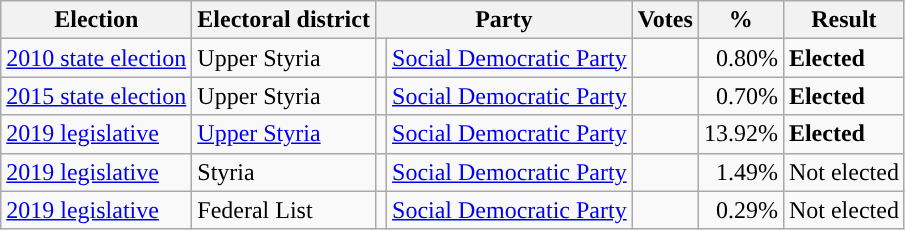<table class="wikitable" style="text-align:left;">
<tr>
<th scope=col>Election</th>
<th scope=col>Electoral district</th>
<th scope=col colspan="2">Party</th>
<th scope=col>Votes</th>
<th scope=col>%</th>
<th scope=col>Result</th>
</tr>
<tr>
<td><a href='#'>2010 state election</a></td>
<td>Upper Styria</td>
<td style="background:"></td>
<td><a href='#'>Social Democratic Party</a></td>
<td align=right></td>
<td align=right>0.80%</td>
<td><strong>Elected</strong></td>
</tr>
<tr>
<td><a href='#'>2015 state election</a></td>
<td>Upper Styria</td>
<td style="background:"></td>
<td><a href='#'>Social Democratic Party</a></td>
<td align=right></td>
<td align=right>0.70%</td>
<td><strong>Elected</strong></td>
</tr>
<tr>
<td><a href='#'>2019 legislative</a></td>
<td><a href='#'>Upper Styria</a></td>
<td style="background:"></td>
<td><a href='#'>Social Democratic Party</a></td>
<td align=right></td>
<td align=right>13.92%</td>
<td><strong>Elected</strong></td>
</tr>
<tr>
<td><a href='#'>2019 legislative</a></td>
<td>Styria</td>
<td style="background:"></td>
<td><a href='#'>Social Democratic Party</a></td>
<td align=right></td>
<td align=right>1.49%</td>
<td>Not elected</td>
</tr>
<tr>
<td><a href='#'>2019 legislative</a></td>
<td>Federal List</td>
<td style="background:"></td>
<td><a href='#'>Social Democratic Party</a></td>
<td align=right></td>
<td align=right>0.29%</td>
<td>Not elected</td>
</tr>
</table>
